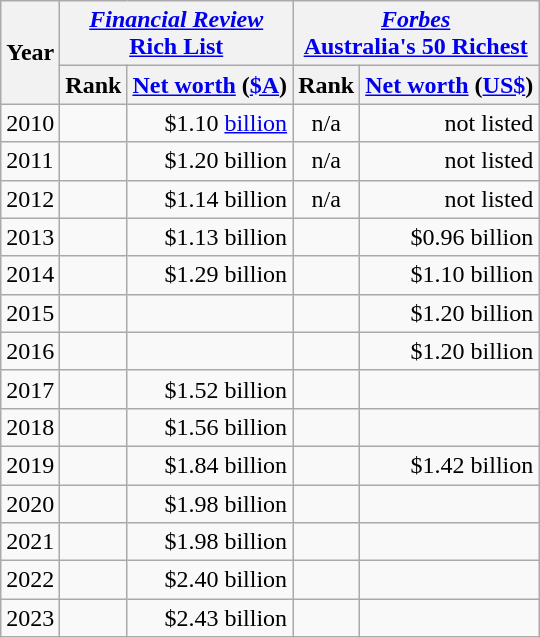<table class="wikitable">
<tr>
<th rowspan=2>Year</th>
<th colspan=2><em><a href='#'>Financial Review</a></em><br><a href='#'>Rich List</a></th>
<th colspan=2><em><a href='#'>Forbes</a></em><br><a href='#'>Australia's 50 Richest</a></th>
</tr>
<tr>
<th>Rank</th>
<th><a href='#'>Net worth</a> (<a href='#'>$A</a>)</th>
<th>Rank</th>
<th><a href='#'>Net worth</a> (<a href='#'>US$</a>)</th>
</tr>
<tr>
<td>2010</td>
<td align="center"></td>
<td align="right">$1.10 <a href='#'>billion</a> </td>
<td align="center">n/a</td>
<td align="right">not listed</td>
</tr>
<tr>
<td>2011</td>
<td align="center"> </td>
<td align="right">$1.20 billion </td>
<td align="center">n/a</td>
<td align="right">not listed</td>
</tr>
<tr>
<td>2012</td>
<td align="center"> </td>
<td align="right">$1.14 billion </td>
<td align="center">n/a</td>
<td align="right">not listed</td>
</tr>
<tr>
<td>2013</td>
<td align="center"> </td>
<td align="right">$1.13 billion </td>
<td align="center"> </td>
<td align="right">$0.96 billion </td>
</tr>
<tr>
<td>2014</td>
<td align="center"> </td>
<td align="right">$1.29 billion </td>
<td align="center"> </td>
<td align="right">$1.10 billion </td>
</tr>
<tr>
<td>2015</td>
<td align="center"></td>
<td align="right"></td>
<td align="center"> </td>
<td align="right">$1.20 billion </td>
</tr>
<tr>
<td>2016</td>
<td align="center"></td>
<td align="right"></td>
<td align="center"> </td>
<td align="right">$1.20 billion </td>
</tr>
<tr>
<td>2017</td>
<td align="center"></td>
<td align="right">$1.52 billion</td>
<td align="center"> </td>
<td align="right"></td>
</tr>
<tr>
<td>2018</td>
<td align="center"></td>
<td align="right">$1.56 billion </td>
<td align="center"></td>
<td align="right"></td>
</tr>
<tr>
<td>2019</td>
<td align="center"></td>
<td align="right">$1.84 billion </td>
<td align="center"> </td>
<td align="right">$1.42 billion </td>
</tr>
<tr>
<td>2020</td>
<td align="center"></td>
<td align="right">$1.98 billion </td>
<td align="center"></td>
<td align="right"></td>
</tr>
<tr>
<td>2021</td>
<td align="center"></td>
<td align="right">$1.98 billion </td>
<td align="center"></td>
<td align="right"></td>
</tr>
<tr>
<td>2022</td>
<td align="center"></td>
<td align="right">$2.40 billion </td>
<td align="center"></td>
<td align="right"></td>
</tr>
<tr>
<td>2023</td>
<td align="center"></td>
<td align="right">$2.43 billion </td>
<td align="center"></td>
<td align="right"></td>
</tr>
</table>
